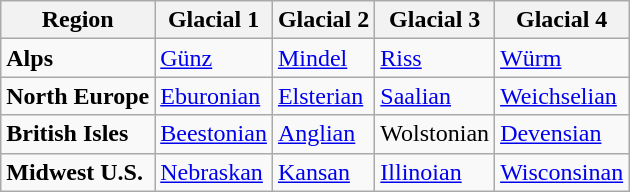<table class="wikitable">
<tr>
<th>Region</th>
<th>Glacial 1</th>
<th>Glacial 2</th>
<th>Glacial 3</th>
<th>Glacial 4</th>
</tr>
<tr>
<td><strong>Alps</strong></td>
<td><a href='#'>Günz</a></td>
<td><a href='#'>Mindel</a></td>
<td><a href='#'>Riss</a></td>
<td><a href='#'>Würm</a></td>
</tr>
<tr>
<td><strong>North Europe</strong></td>
<td><a href='#'>Eburonian</a></td>
<td><a href='#'>Elsterian</a></td>
<td><a href='#'>Saalian</a></td>
<td><a href='#'>Weichselian</a></td>
</tr>
<tr>
<td><strong>British Isles</strong></td>
<td><a href='#'>Beestonian</a></td>
<td><a href='#'>Anglian</a></td>
<td>Wolstonian</td>
<td><a href='#'>Devensian</a></td>
</tr>
<tr>
<td><strong>Midwest U.S.</strong></td>
<td><a href='#'>Nebraskan</a></td>
<td><a href='#'>Kansan</a></td>
<td><a href='#'>Illinoian</a></td>
<td><a href='#'>Wisconsinan</a></td>
</tr>
</table>
